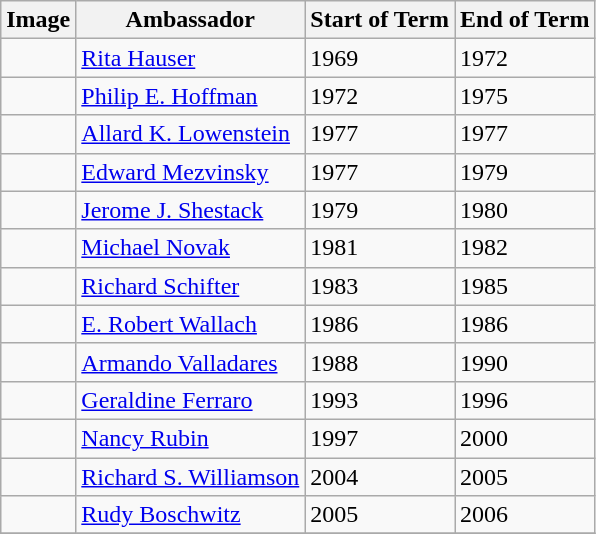<table class="wikitable">
<tr>
<th>Image</th>
<th>Ambassador</th>
<th>Start of Term</th>
<th>End of Term</th>
</tr>
<tr>
<td></td>
<td><a href='#'>Rita Hauser</a></td>
<td>1969</td>
<td>1972</td>
</tr>
<tr>
<td></td>
<td><a href='#'>Philip E. Hoffman</a></td>
<td>1972</td>
<td>1975</td>
</tr>
<tr>
<td></td>
<td><a href='#'>Allard K. Lowenstein</a></td>
<td>1977</td>
<td>1977</td>
</tr>
<tr>
<td></td>
<td><a href='#'>Edward Mezvinsky</a></td>
<td>1977</td>
<td>1979</td>
</tr>
<tr>
<td></td>
<td><a href='#'>Jerome J. Shestack</a></td>
<td>1979</td>
<td>1980</td>
</tr>
<tr>
<td></td>
<td><a href='#'>Michael Novak</a></td>
<td>1981</td>
<td>1982</td>
</tr>
<tr>
<td></td>
<td><a href='#'>Richard Schifter</a></td>
<td>1983</td>
<td>1985</td>
</tr>
<tr>
<td></td>
<td><a href='#'>E. Robert Wallach</a></td>
<td>1986</td>
<td>1986</td>
</tr>
<tr>
<td></td>
<td><a href='#'>Armando Valladares</a></td>
<td>1988</td>
<td>1990</td>
</tr>
<tr>
<td></td>
<td><a href='#'>Geraldine Ferraro</a></td>
<td>1993</td>
<td>1996</td>
</tr>
<tr>
<td></td>
<td><a href='#'>Nancy Rubin</a></td>
<td>1997</td>
<td>2000</td>
</tr>
<tr>
<td></td>
<td><a href='#'>Richard S. Williamson</a></td>
<td>2004</td>
<td>2005</td>
</tr>
<tr>
<td></td>
<td><a href='#'>Rudy Boschwitz</a></td>
<td>2005</td>
<td>2006</td>
</tr>
<tr>
</tr>
</table>
